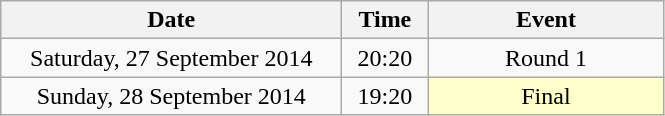<table class = "wikitable" style="text-align:center;">
<tr>
<th width=220>Date</th>
<th width=50>Time</th>
<th width=150>Event</th>
</tr>
<tr>
<td>Saturday, 27 September 2014</td>
<td>20:20</td>
<td>Round 1</td>
</tr>
<tr>
<td>Sunday, 28 September 2014</td>
<td>19:20</td>
<td bgcolor=ffffcc>Final</td>
</tr>
</table>
